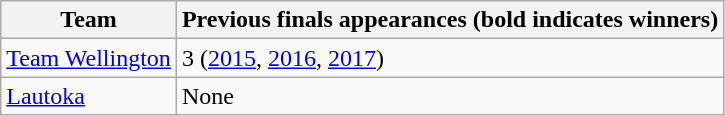<table class="wikitable">
<tr>
<th>Team</th>
<th>Previous finals appearances (bold indicates winners)</th>
</tr>
<tr>
<td> <a href='#'>Team Wellington</a></td>
<td>3 (<a href='#'>2015</a>, <a href='#'>2016</a>, <a href='#'>2017</a>)</td>
</tr>
<tr>
<td> <a href='#'>Lautoka</a></td>
<td>None</td>
</tr>
</table>
